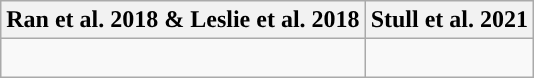<table class="wikitable">
<tr>
<th colspan=1>Ran et al. 2018 & Leslie et al. 2018</th>
<th colspan=1>Stull et al. 2021</th>
</tr>
<tr>
<td style="vertical-align:top"><br></td>
<td><br></td>
</tr>
</table>
